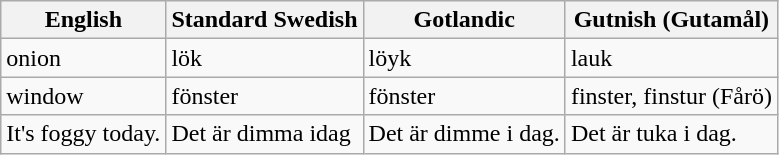<table class="wikitable">
<tr>
<th>English</th>
<th>Standard Swedish</th>
<th>Gotlandic</th>
<th>Gutnish (Gutamål)</th>
</tr>
<tr>
<td>onion</td>
<td>lök</td>
<td>löyk</td>
<td>lauk</td>
</tr>
<tr>
<td>window</td>
<td>fönster</td>
<td>fönster</td>
<td>finster, finstur (Fårö)</td>
</tr>
<tr>
<td>It's foggy today.</td>
<td>Det är dimma idag</td>
<td>Det är dimme i dag.</td>
<td>Det är tuka i dag.</td>
</tr>
</table>
